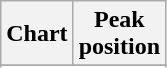<table class="wikitable plainrowheaders">
<tr>
<th>Chart</th>
<th>Peak<br>position</th>
</tr>
<tr>
</tr>
<tr>
</tr>
<tr>
</tr>
<tr>
</tr>
</table>
